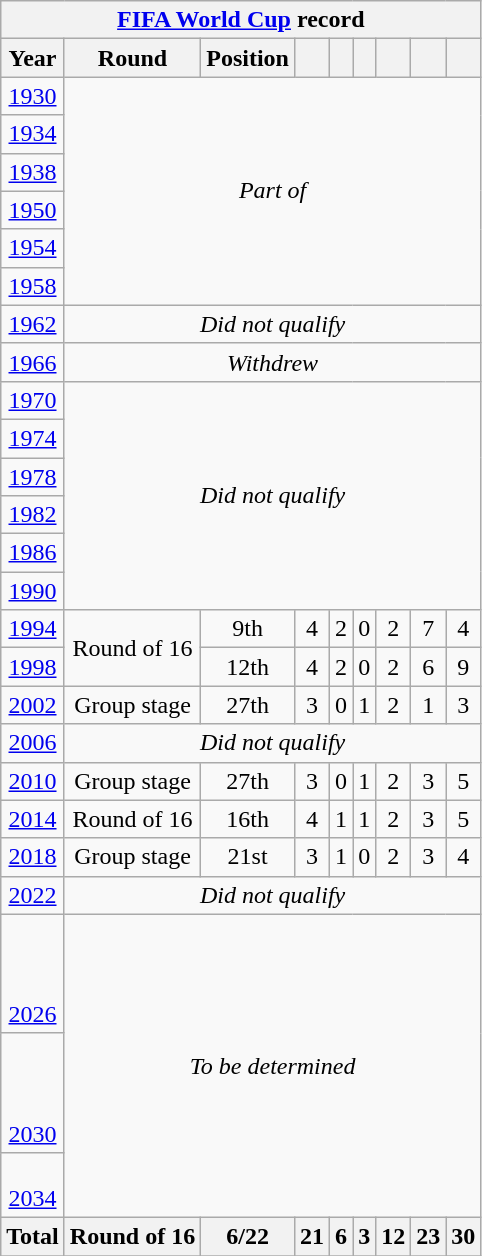<table class="wikitable" style="text-align: center;">
<tr>
<th colspan=10><a href='#'>FIFA World Cup</a> record</th>
</tr>
<tr>
<th>Year</th>
<th>Round</th>
<th>Position</th>
<th></th>
<th></th>
<th></th>
<th></th>
<th></th>
<th></th>
</tr>
<tr>
<td> <a href='#'>1930</a></td>
<td rowspan=6 colspan=9><em>Part of </em></td>
</tr>
<tr>
<td> <a href='#'>1934</a></td>
</tr>
<tr>
<td> <a href='#'>1938</a></td>
</tr>
<tr>
<td> <a href='#'>1950</a></td>
</tr>
<tr>
<td> <a href='#'>1954</a></td>
</tr>
<tr>
<td> <a href='#'>1958</a></td>
</tr>
<tr>
<td> <a href='#'>1962</a></td>
<td colspan=9><em>Did not qualify</em></td>
</tr>
<tr>
<td> <a href='#'>1966</a></td>
<td colspan=8><em>Withdrew</em></td>
</tr>
<tr>
<td> <a href='#'>1970</a></td>
<td rowspan=6 colspan=8><em>Did not qualify</em></td>
</tr>
<tr>
<td> <a href='#'>1974</a></td>
</tr>
<tr>
<td> <a href='#'>1978</a></td>
</tr>
<tr>
<td> <a href='#'>1982</a></td>
</tr>
<tr>
<td> <a href='#'>1986</a></td>
</tr>
<tr>
<td> <a href='#'>1990</a></td>
</tr>
<tr>
<td> <a href='#'>1994</a></td>
<td rowspan=2>Round of 16</td>
<td>9th</td>
<td>4</td>
<td>2</td>
<td>0</td>
<td>2</td>
<td>7</td>
<td>4</td>
</tr>
<tr>
<td> <a href='#'>1998</a></td>
<td>12th</td>
<td>4</td>
<td>2</td>
<td>0</td>
<td>2</td>
<td>6</td>
<td>9</td>
</tr>
<tr>
<td>  <a href='#'>2002</a></td>
<td>Group stage</td>
<td>27th</td>
<td>3</td>
<td>0</td>
<td>1</td>
<td>2</td>
<td>1</td>
<td>3</td>
</tr>
<tr>
<td> <a href='#'>2006</a></td>
<td colspan=9><em>Did not qualify</em></td>
</tr>
<tr>
<td> <a href='#'>2010</a></td>
<td>Group stage</td>
<td>27th</td>
<td>3</td>
<td>0</td>
<td>1</td>
<td>2</td>
<td>3</td>
<td>5</td>
</tr>
<tr>
<td> <a href='#'>2014</a></td>
<td>Round of 16</td>
<td>16th</td>
<td>4</td>
<td>1</td>
<td>1</td>
<td>2</td>
<td>3</td>
<td>5</td>
</tr>
<tr>
<td> <a href='#'>2018</a></td>
<td>Group stage</td>
<td>21st</td>
<td>3</td>
<td>1</td>
<td>0</td>
<td>2</td>
<td>3</td>
<td>4</td>
</tr>
<tr>
<td> <a href='#'>2022</a></td>
<td colspan=9><em>Did not qualify</em></td>
</tr>
<tr>
<td><br><br><br><a href='#'>2026</a></td>
<td colspan=9 rowspan=3><em>To be determined</em></td>
</tr>
<tr>
<td><br><br><br><a href='#'>2030</a></td>
</tr>
<tr>
<td><br><a href='#'>2034</a></td>
</tr>
<tr>
<th>Total</th>
<th>Round of 16</th>
<th>6/22</th>
<th><strong>21</strong></th>
<th><strong>6</strong></th>
<th><strong>3</strong></th>
<th><strong>12</strong></th>
<th><strong>23</strong></th>
<th><strong>30</strong></th>
</tr>
<tr>
</tr>
</table>
